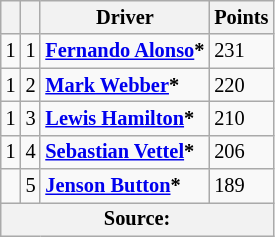<table class="wikitable" style="font-size: 85%;">
<tr>
<th></th>
<th scope="col"></th>
<th scope="col">Driver</th>
<th scope="col">Points</th>
</tr>
<tr>
<td> 1</td>
<td align="center">1</td>
<td> <strong><a href='#'>Fernando Alonso</a>*</strong></td>
<td>231</td>
</tr>
<tr>
<td> 1</td>
<td align="center">2</td>
<td> <strong><a href='#'>Mark Webber</a>*</strong></td>
<td>220</td>
</tr>
<tr>
<td> 1</td>
<td align="center">3</td>
<td> <strong><a href='#'>Lewis Hamilton</a>*</strong></td>
<td>210</td>
</tr>
<tr>
<td> 1</td>
<td align="center">4</td>
<td> <strong><a href='#'>Sebastian Vettel</a>*</strong></td>
<td>206</td>
</tr>
<tr>
<td></td>
<td align="center">5</td>
<td> <strong><a href='#'>Jenson Button</a>*</strong></td>
<td>189</td>
</tr>
<tr>
<th colspan=4>Source:</th>
</tr>
</table>
